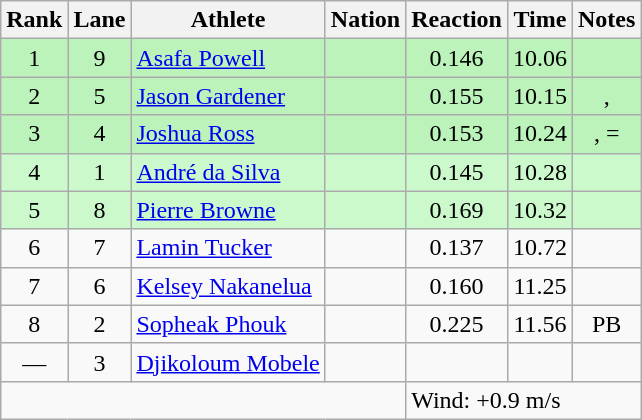<table class="wikitable sortable" style="text-align:center">
<tr>
<th>Rank</th>
<th>Lane</th>
<th>Athlete</th>
<th>Nation</th>
<th>Reaction</th>
<th>Time</th>
<th>Notes</th>
</tr>
<tr bgcolor=bbf3bb>
<td>1</td>
<td>9</td>
<td align="left"><a href='#'>Asafa Powell</a></td>
<td align="left"></td>
<td align="center">0.146</td>
<td>10.06</td>
<td></td>
</tr>
<tr bgcolor=bbf3bb>
<td>2</td>
<td>5</td>
<td align="left"><a href='#'>Jason Gardener</a></td>
<td align="left"></td>
<td align="center">0.155</td>
<td>10.15</td>
<td>, </td>
</tr>
<tr bgcolor=bbf3bb>
<td>3</td>
<td>4</td>
<td align="left"><a href='#'>Joshua Ross</a></td>
<td align="left"></td>
<td align="center">0.153</td>
<td>10.24</td>
<td>, =</td>
</tr>
<tr bgcolor=ccf9cc>
<td>4</td>
<td>1</td>
<td align="left"><a href='#'>André da Silva</a></td>
<td align="left"></td>
<td align="center">0.145</td>
<td>10.28</td>
<td></td>
</tr>
<tr bgcolor=ccf9cc>
<td>5</td>
<td>8</td>
<td align="left"><a href='#'>Pierre Browne</a></td>
<td align="left"></td>
<td align="center">0.169</td>
<td>10.32</td>
<td></td>
</tr>
<tr>
<td>6</td>
<td>7</td>
<td align="left"><a href='#'>Lamin Tucker</a></td>
<td align="left"></td>
<td align="center">0.137</td>
<td>10.72</td>
<td></td>
</tr>
<tr>
<td>7</td>
<td>6</td>
<td align="left"><a href='#'>Kelsey Nakanelua</a></td>
<td align="left"></td>
<td align="center">0.160</td>
<td>11.25</td>
<td></td>
</tr>
<tr>
<td>8</td>
<td>2</td>
<td align="left"><a href='#'>Sopheak Phouk</a></td>
<td align="left"></td>
<td align="center">0.225</td>
<td>11.56</td>
<td>PB</td>
</tr>
<tr>
<td data-sort-value=9>—</td>
<td>3</td>
<td align="left"><a href='#'>Djikoloum Mobele</a></td>
<td align="left"></td>
<td align="center"></td>
<td></td>
<td></td>
</tr>
<tr class="sortbottom">
<td colspan=4></td>
<td colspan="3" style="text-align:left;">Wind: +0.9 m/s</td>
</tr>
</table>
